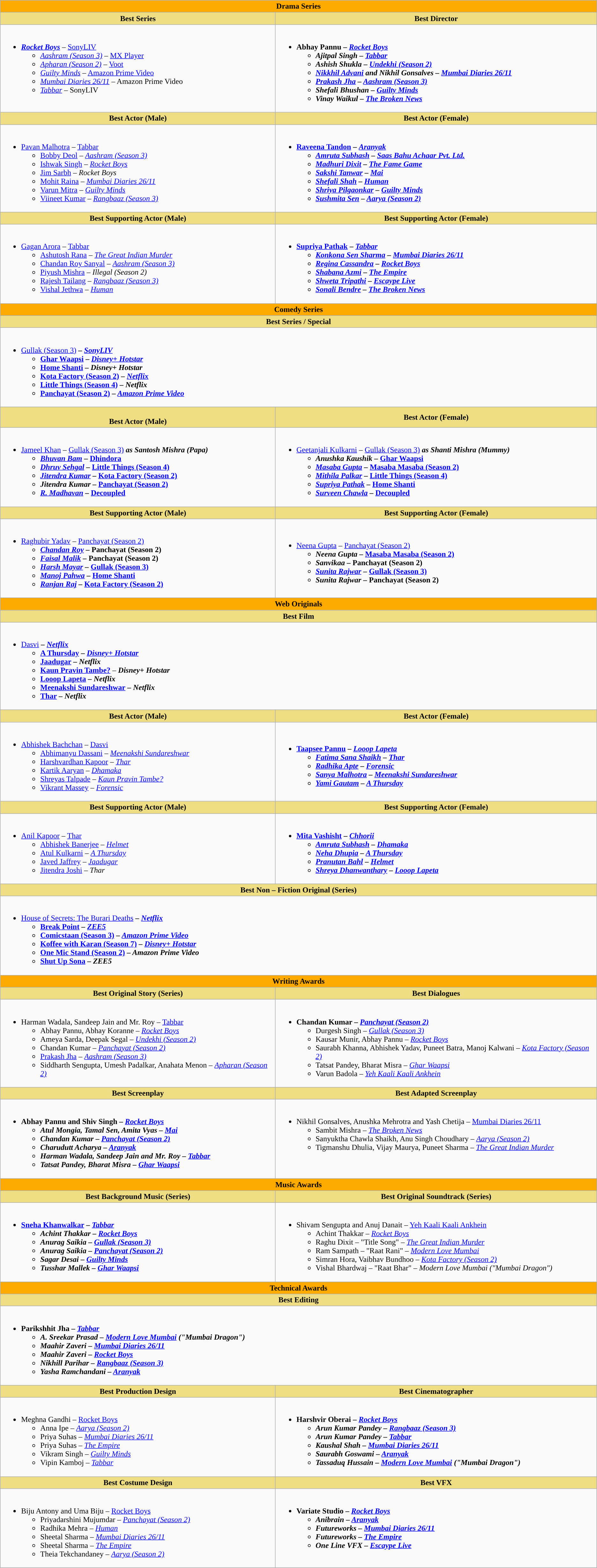<table class="wikitable">
<tr>
<th style="background:#FFAA00;" colspan=2>Drama Series</th>
</tr>
<tr>
<th colspan=1 style="background:#EEDD82;">Best Series</th>
<th colspan=1 style="background:#EEDD82;">Best Director</th>
</tr>
<tr>
<td colspan=1; valign="top"><br><ul><li><strong><em><a href='#'>Rocket Boys</a></em></strong> – <a href='#'>SonyLIV</a><ul><li><a href='#'><em>Aashram (Season 3)</em></a> – <a href='#'>MX Player</a></li><li><em><a href='#'>Apharan (Season 2)</a></em> – <a href='#'>Voot</a></li><li><em><a href='#'>Guilty Minds</a></em> – <a href='#'>Amazon Prime Video</a></li><li><em><a href='#'>Mumbai Diaries 26/11</a></em> – Amazon Prime Video</li><li><em><a href='#'>Tabbar</a></em> – SonyLIV</li></ul></li></ul></td>
<td colspan=1; valign="top"><br><ul><li><strong>Abhay Pannu – <em><a href='#'>Rocket Boys</a><strong><em><ul><li>Ajitpal Singh – </em><a href='#'>Tabbar</a><em></li><li>Ashish Shukla – <a href='#'></em>Undekhi (Season 2)<em></a></li><li><a href='#'>Nikkhil Advani</a> and Nikhil Gonsalves – </em><a href='#'>Mumbai Diaries 26/11</a><em></li><li><a href='#'>Prakash Jha</a> – <a href='#'></em>Aashram (Season 3)<em></a></li><li>Shefali Bhushan – </em><a href='#'>Guilty Minds</a><em></li><li>Vinay Waikul – </em><a href='#'>The Broken News</a><em></li></ul></li></ul></td>
</tr>
<tr>
<th colspan="1" style="background:#EEDD82;">Best Actor (Male)</th>
<th colspan="1" style="background:#EEDD82;">Best Actor (Female)</th>
</tr>
<tr>
<td colspan="1"; valign="top"><br><ul><li></strong><a href='#'>Pavan Malhotra</a> – </em><a href='#'>Tabbar</a></em></strong><ul><li><a href='#'>Bobby Deol</a> – <a href='#'><em>Aashram (Season 3)</em></a></li><li><a href='#'>Ishwak Singh</a> – <em><a href='#'>Rocket Boys</a></em></li><li><a href='#'>Jim Sarbh</a> – <em>Rocket Boys</em></li><li><a href='#'>Mohit Raina</a> – <em><a href='#'>Mumbai Diaries 26/11</a></em></li><li><a href='#'>Varun Mitra</a> – <em><a href='#'>Guilty Minds</a></em></li><li><a href='#'>Viineet Kumar</a> – <a href='#'><em>Rangbaaz (Season 3)</em></a></li></ul></li></ul></td>
<td colspan="1"; valign="top"><br><ul><li><strong><a href='#'>Raveena Tandon</a> – <em><a href='#'>Aranyak</a><strong><em><ul><li><a href='#'>Amruta Subhash</a> – </em><a href='#'>Saas Bahu Achaar Pvt. Ltd.</a><em></li><li><a href='#'>Madhuri Dixit</a> – </em><a href='#'>The Fame Game</a><em></li><li><a href='#'>Sakshi Tanwar</a> – </em><a href='#'>Mai</a><em></li><li><a href='#'>Shefali Shah</a> – </em><a href='#'>Human</a><em></li><li><a href='#'>Shriya Pilgaonkar</a> – </em><a href='#'>Guilty Minds</a><em></li><li><a href='#'>Sushmita Sen</a> – <a href='#'></em>Aarya (Season 2)<em></a></li></ul></li></ul></td>
</tr>
<tr>
<th colspan="1" style="background:#EEDD82;">Best Supporting Actor (Male)</th>
<th colspan="3" style="background:#EEDD82;">Best Supporting Actor (Female)</th>
</tr>
<tr>
<td colspan="1"; valign="top"><br><ul><li></strong><a href='#'>Gagan Arora</a> – </em><a href='#'>Tabbar</a></em></strong><ul><li><a href='#'>Ashutosh Rana</a> – <em><a href='#'>The Great Indian Murder</a></em></li><li><a href='#'>Chandan Roy Sanyal</a> – <em><a href='#'>Aashram (Season 3)</a></em></li><li><a href='#'>Piyush Mishra</a> – <em>Illegal</em> <em>(Season 2)</em></li><li><a href='#'>Rajesh Tailang</a> – <a href='#'><em>Rangbaaz (Season 3)</em></a></li><li><a href='#'>Vishal Jethwa</a> – <em><a href='#'>Human</a></em></li></ul></li></ul></td>
<td colspan="1"; valign="top"><br><ul><li><strong><a href='#'>Supriya Pathak</a> – <em><a href='#'>Tabbar</a><strong><em><ul><li><a href='#'>Konkona Sen Sharma</a> – </em><a href='#'>Mumbai Diaries 26/11</a><em></li><li><a href='#'>Regina Cassandra</a> – </em><a href='#'>Rocket Boys</a><em></li><li><a href='#'>Shabana Azmi</a> – </em><a href='#'>The Empire</a><em></li><li><a href='#'>Shweta Tripathi</a> – </em><a href='#'>Escaype Live</a><em></li><li><a href='#'>Sonali Bendre</a> – </em><a href='#'>The Broken News</a><em></li></ul></li></ul></td>
</tr>
<tr>
<th colspan="2" style="background:#FFAA00;">Comedy Series</th>
</tr>
<tr>
<th colspan="2" style="background:#EEDD82;">Best Series / Special</th>
</tr>
<tr>
<td colspan="2"><br><ul><li></strong><a href='#'></em>Gullak (Season 3)<em></a><strong> – <a href='#'>SonyLIV</a><ul><li></em><a href='#'>Ghar Waapsi</a> –<em> <a href='#'>Disney+ Hotstar</a></li><li></em><a href='#'>Home Shanti</a><em> – Disney+ Hotstar</li><li><a href='#'></em>Kota Factory (Season 2)<em></a> – <a href='#'>Netflix</a></li><li><a href='#'></em>Little Things (Season 4)<em></a> – Netflix</li><li><a href='#'></em>Panchayat (Season 2)<em></a> – <a href='#'>Amazon Prime Video</a></li></ul></li></ul></td>
</tr>
<tr>
<th colspan="1" style="background:#EEDD82;"><br>Best Actor (Male)</th>
<th colspan="1" style="background:#EEDD82;">Best Actor (Female)</th>
</tr>
<tr>
<td colspan="1;" valign="top"><br><ul><li></strong><a href='#'>Jameel Khan</a> – <a href='#'></em>Gullak (Season 3)<em></a><strong> as Santosh Mishra (Papa)<ul><li><a href='#'>Bhuvan Bam</a> – </em><a href='#'>Dhindora</a><em></li><li><a href='#'>Dhruv Sehgal</a> – </em><a href='#'>Little Things (Season 4)</a><em></li><li><a href='#'>Jitendra Kumar</a> – <a href='#'></em>Kota Factory (Season 2)<em></a></li><li>Jitendra Kumar – <a href='#'></em>Panchayat (Season 2)<em></a></li><li><a href='#'>R. Madhavan</a> – </em><a href='#'>Decoupled</a><em></li></ul></li></ul></td>
<td colspan="1" ; valign="top"><br><ul><li></strong><a href='#'>Geetanjali Kulkarni</a> – <a href='#'></em>Gullak (Season 3)<em></a><strong> as Shanti Mishra (Mummy)<ul><li>Anushka Kaushik – </em><a href='#'>Ghar Waapsi</a><em></li><li><a href='#'>Masaba Gupta</a> – <a href='#'></em>Masaba Masaba (Season 2)<em></a></li><li><a href='#'>Mithila Palkar</a> – <a href='#'></em>Little Things (Season 4)<em></a></li><li><a href='#'>Supriya Pathak</a> – </em><a href='#'>Home Shanti</a><em></li><li><a href='#'>Surveen Chawla</a> – </em><a href='#'>Decoupled</a><em></li></ul></li></ul></td>
</tr>
<tr>
<th colspan="1" style="background:#EEDD82;">Best Supporting Actor (Male)</th>
<th colspan="1" style="background:#EEDD82;">Best Supporting Actor (Female)</th>
</tr>
<tr>
<td colspan="1";" valign="top"><br><ul><li></strong><a href='#'>Raghubir Yadav</a> – <a href='#'></em>Panchayat (Season 2)<em></a><strong><ul><li><a href='#'>Chandan Roy</a> – </em>Panchayat (Season 2)<em></li><li><a href='#'>Faisal Malik</a> – </em>Panchayat (Season 2)<em></li><li><a href='#'>Harsh Mayar</a> – </em><a href='#'>Gullak (Season 3)</a><em></li><li><a href='#'>Manoj Pahwa</a> – </em><a href='#'>Home Shanti</a><em></li><li><a href='#'>Ranjan Raj</a> – </em><a href='#'>Kota Factory (Season 2)</a><em></li></ul></li></ul></td>
<td colspan="1";"valign="top"><br><ul><li></strong><a href='#'>Neena Gupta</a> – <a href='#'></em>Panchayat (Season 2)<em></a><strong><ul><li>Neena Gupta – </em><a href='#'>Masaba Masaba (Season 2)</a><em></li><li>Sanvikaa – </em>Panchayat (Season 2)<em></li><li><a href='#'>Sunita Rajwar</a> – </em><a href='#'>Gullak (Season 3)</a><em></li><li>Sunita Rajwar – </em>Panchayat (Season 2)<em></li></ul></li></ul></td>
</tr>
<tr>
<th colspan="2" style="background:#FFAA00;">Web Originals</th>
</tr>
<tr>
<th colspan="2" style="background:#EEDD82;">Best Film</th>
</tr>
<tr>
<td colspan="2"><br><ul><li></em></strong><a href='#'>Dasvi</a><strong><em> – <a href='#'>Netflix</a><ul><li></em><a href='#'>A Thursday</a><em> – <a href='#'>Disney+ Hotstar</a></li><li></em><a href='#'>Jaadugar</a><em> – Netflix</li><li></em><a href='#'>Kaun Pravin Tambe?</a><em> </strong>–<strong> Disney+ Hotstar</li><li></em><a href='#'>Looop Lapeta</a><em> – Netflix</li><li></em><a href='#'>Meenakshi Sundareshwar</a><em> – Netflix</li><li></em><a href='#'>Thar</a><em> – Netflix</li></ul></li></ul></td>
</tr>
<tr>
<th colspan="1" style="background:#EEDD82;">Best Actor (Male)</th>
<th colspan="1" style="background:#EEDD82;">Best Actor (Female)</th>
</tr>
<tr>
<td colspan="1";" valign="top"><br><ul><li></strong><a href='#'>Abhishek Bachchan</a> – </em><a href='#'>Dasvi</a></em></strong><ul><li><a href='#'>Abhimanyu Dassani</a> – <em><a href='#'>Meenakshi Sundareshwar</a></em></li><li><a href='#'>Harshvardhan Kapoor</a> – <a href='#'><em>Thar</em></a></li><li><a href='#'>Kartik Aaryan</a> – <a href='#'><em>Dhamaka</em></a></li><li><a href='#'>Shreyas Talpade</a> – <em><a href='#'>Kaun Pravin Tambe?</a></em></li><li><a href='#'>Vikrant Massey</a> – <em><a href='#'>Forensic</a></em></li></ul></li></ul></td>
<td colspan="1"><br><ul><li><strong><a href='#'>Taapsee Pannu</a> – <em><a href='#'>Looop Lapeta</a><strong><em><ul><li><a href='#'>Fatima Sana Shaikh</a> – <a href='#'></em>Thar<em></a></li><li><a href='#'>Radhika Apte</a> – </em><a href='#'>Forensic</a><em></li><li><a href='#'>Sanya Malhotra</a> – </em><a href='#'>Meenakshi Sundareshwar</a><em></li><li><a href='#'>Yami Gautam</a> – </em><a href='#'>A Thursday</a><em></li></ul></li></ul></td>
</tr>
<tr>
<th colspan="1" style="background:#EEDD82;">Best Supporting Actor (Male)</th>
<th colspan="1" style="background:#EEDD82;">Best Supporting Actor (Female)</th>
</tr>
<tr>
<td colspan="1"><br><ul><li></strong><a href='#'>Anil Kapoor</a> – </em><a href='#'>Thar</a></em></strong><ul><li><a href='#'>Abhishek Banerjee</a> – <a href='#'><em>Helmet</em></a></li><li><a href='#'>Atul Kulkarni</a> – <em><a href='#'>A Thursday</a></em></li><li><a href='#'>Javed Jaffrey</a> – <em><a href='#'>Jaadugar</a></em></li><li><a href='#'>Jitendra Joshi</a> – <em>Thar</em></li></ul></li></ul></td>
<td colspan="1"><br><ul><li><strong><a href='#'>Mita Vashisht</a> – <em><a href='#'>Chhorii</a><strong><em><ul><li><a href='#'>Amruta Subhash</a> – <a href='#'></em>Dhamaka<em></a></li><li><a href='#'>Neha Dhupia</a> – </em><a href='#'>A Thursday</a><em></li><li><a href='#'>Pranutan Bahl</a> – </em><a href='#'>Helmet</a><em></li><li><a href='#'>Shreya Dhanwanthary</a> – </em><a href='#'>Looop Lapeta</a><em></li></ul></li></ul></td>
</tr>
<tr>
<th colspan="2" style="background:#EEDD82;">Best Non – Fiction Original (Series)</th>
</tr>
<tr>
<td colspan="2"; valign="top"><br><ul><li></em></strong><a href='#'>House of Secrets: The Burari Deaths</a><strong><em> – <a href='#'>Netflix</a><ul><li><a href='#'></em>Break Point<em></a> – <a href='#'>ZEE5</a></li><li><a href='#'></em>Comicstaan (Season 3)<em></a> – <a href='#'>Amazon Prime Video</a></li><li><a href='#'></em>Koffee with Karan (Season 7)<em></a> – <a href='#'>Disney+ Hotstar</a></li><li><a href='#'></em>One Mic Stand (Season 2)<em></a> – Amazon Prime Video</li><li></em><a href='#'>Shut Up Sona</a><em> – ZEE5</li></ul></li></ul></td>
</tr>
<tr>
<th style="background:#FFAA00;" colspan=2>Writing Awards</th>
</tr>
<tr>
<th colspan="1" style="background:#EEDD82;">Best Original Story (Series)</th>
<th colspan="1" style="background:#EEDD82;">Best Dialogues</th>
</tr>
<tr>
<td colspan="1" ; valign="top"><br><ul><li></strong>Harman Wadala, Sandeep Jain and Mr. Roy – </em><a href='#'>Tabbar</a></em></strong><ul><li>Abhay Pannu, Abhay Koranne – <a href='#'><em>Rocket Boys</em></a></li><li>Ameya Sarda, Deepak Segal – <a href='#'><em>Undekhi (Season 2)</em></a></li><li>Chandan Kumar – <em><a href='#'>Panchayat (Season 2)</a></em></li><li><a href='#'>Prakash Jha</a> – <a href='#'><em>Aashram (Season 3)</em></a></li><li>Siddharth Sengupta, Umesh Padalkar, Anahata Menon – <em><a href='#'>Apharan (Season 2)</a></em></li></ul></li></ul></td>
<td valign="top"><br><ul><li><strong>Chandan Kumar – <a href='#'><em>Panchayat (Season 2)</em></a></strong><ul><li>Durgesh Singh – <a href='#'><em>Gullak (Season 3)</em></a></li><li>Kausar Munir, Abhay Pannu – <a href='#'><em>Rocket Boys</em></a></li><li>Saurabh Khanna, Abhishek Yadav, Puneet Batra, Manoj Kalwani –  <a href='#'><em>Kota Factory (Season 2)</em></a></li><li>Tatsat Pandey, Bharat Misra – <em><a href='#'>Ghar Waapsi</a></em></li><li>Varun Badola – <em><a href='#'>Yeh Kaali Kaali Ankhein</a></em></li></ul></li></ul></td>
</tr>
<tr>
<th colspan="1" style="background:#EEDD82;">Best Screenplay</th>
<th colspan="1" style="background:#EEDD82;">Best Adapted Screenplay</th>
</tr>
<tr>
<td colspan="1"; valign="top"><br><ul><li><strong>Abhay Pannu and Shiv Singh – <em><a href='#'>Rocket Boys</a><strong><em><ul><li>Atul Mongia, Tamal Sen, Amita Vyas – <a href='#'></em>Mai<em></a></li><li>Chandan Kumar – <a href='#'></em>Panchayat (Season 2)<em></a></li><li>Charudutt Acharya – <a href='#'></em>Aranyak<em></a></li><li>Harman Wadala, Sandeep Jain and Mr. Roy – </em><a href='#'>Tabbar</a><em></li><li>Tatsat Pandey, Bharat Misra – </em><a href='#'>Ghar Waapsi</a><em></li></ul></li></ul></td>
<td colspan="1"; valign="top"><br><ul><li></strong>Nikhil Gonsalves, Anushka Mehrotra and Yash Chetija – </em><a href='#'>Mumbai Diaries 26/11</a></em></strong><ul><li>Sambit Mishra – <em><a href='#'>The Broken News</a></em></li><li>Sanyuktha Chawla Shaikh, Anu Singh Choudhary – <a href='#'><em>Aarya (Season 2)</em></a></li><li>Tigmanshu Dhulia, Vijay Maurya, Puneet Sharma – <a href='#'><em>The Great Indian Murder</em></a></li></ul></li></ul></td>
</tr>
<tr>
<th style="background:#FFAA00;" colspan=2>Music Awards</th>
</tr>
<tr>
<th colspan="1" style="background:#EEDD82;">Best Background Music (Series)</th>
<th colspan="1" style="background:#EEDD82;">Best Original Soundtrack (Series)</th>
</tr>
<tr>
<td colspan="1"; valign="top"><br><ul><li><strong><a href='#'>Sneha Khanwalkar</a> – <em><a href='#'>Tabbar</a><strong><em><ul><li>Achint Thakkar – </em><a href='#'>Rocket Boys</a><em></li><li>Anurag Saikia – <a href='#'></em>Gullak (Season 3)<em></a></li><li>Anurag Saikia – <a href='#'></em>Panchayat (Season 2)<em></a></li><li>Sagar Desai – </em><a href='#'>Guilty Minds</a><em></li><li>Tusshar Mallek – </em><a href='#'>Ghar Waapsi</a><em></li></ul></li></ul></td>
<td colspan="1"; valign="top"><br><ul><li></strong>Shivam Sengupta and Anuj Danait – </em><a href='#'>Yeh Kaali Kaali Ankhein</a></em></strong><ul><li>Achint Thakkar – <em><a href='#'>Rocket Boys</a></em></li><li>Raghu Dixit – "Title Song" – <a href='#'><em>The Great Indian Murder</em></a></li><li>Ram Sampath – "Raat Rani" – <em><a href='#'>Modern Love Mumbai</a></em></li><li>Simran Hora, Vaibhav Bundhoo – <a href='#'><em>Kota Factory (Season 2)</em></a></li><li>Vishal Bhardwaj – "Raat Bhar" – <em>Modern Love Mumbai</em> <em>("Mumbai Dragon")</em></li></ul></li></ul></td>
</tr>
<tr>
<th style="background:#FFAA00;" colspan=2>Technical Awards</th>
</tr>
<tr>
<th colspan="2" style="background:#EEDD82;">Best Editing</th>
</tr>
<tr>
<td colspan="2"; valign="top"><br><ul><li><strong>Parikshhit Jha – <em><a href='#'>Tabbar</a><strong><em><ul><li>A. Sreekar Prasad – </em><a href='#'>Modern Love Mumbai</a><em> </em>("Mumbai Dragon")<em></li><li>Maahir Zaveri – </em><a href='#'>Mumbai Diaries 26/11</a><em></li><li>Maahir Zaveri – </em><a href='#'>Rocket Boys</a><em></li><li>Nikhill Parihar – <a href='#'></em>Rangbaaz (Season 3)<em></a></li><li>Yasha Ramchandani – <a href='#'></em>Aranyak<em></a></li></ul></li></ul></td>
</tr>
<tr>
<th colspan="1" valign="top" style="background:#EEDD82;">Best Production Design</th>
<th colspan="1" style="background:#EEDD82;">Best Cinematographer</th>
</tr>
<tr>
<td valign="top"><br><ul><li></strong>Meghna Gandhi – </em><a href='#'>Rocket Boys</a></em></strong><ul><li>Anna Ipe – <a href='#'><em>Aarya (Season 2)</em></a></li><li>Priya Suhas – <em><a href='#'>Mumbai Diaries 26/11</a></em></li><li>Priya Suhas – <a href='#'><em>The Empire</em></a></li><li>Vikram Singh – <em><a href='#'>Guilty Minds</a></em></li><li>Vipin Kamboj – <em><a href='#'>Tabbar</a></em></li></ul></li></ul></td>
<td valign="top"><br><ul><li><strong>Harshvir Oberai – <em><a href='#'>Rocket Boys</a><strong><em><ul><li>Arun Kumar Pandey – <a href='#'></em>Rangbaaz (Season 3)<em></a></li><li>Arun Kumar Pandey – </em><a href='#'>Tabbar</a><em></li><li>Kaushal Shah – </em><a href='#'>Mumbai Diaries 26/11</a><em></li><li>Saurabh Goswami – <a href='#'></em>Aranyak<em></a></li><li>Tassaduq Hussain – </em><a href='#'>Modern Love Mumbai</a><em> </em>("Mumbai Dragon")<em></li></ul></li></ul></td>
</tr>
<tr>
<th colspan="1" style="background:#EEDD82;">Best Costume Design</th>
<th colspan="1" style="background:#EEDD82;">Best VFX</th>
</tr>
<tr>
<td colspan="1;" valign="top"><br><ul><li></strong>Biju Antony and Uma Biju – </em><a href='#'>Rocket Boys</a></em></strong><ul><li>Priyadarshini Mujumdar – <a href='#'><em>Panchayat (Season 2)</em></a></li><li>Radhika Mehra – <a href='#'><em>Human</em></a></li><li>Sheetal Sharma – <em><a href='#'>Mumbai Diaries 26/11</a></em></li><li>Sheetal Sharma – <a href='#'><em>The Empire</em></a></li><li>Theia Tekchandaney – <a href='#'><em>Aarya (Season 2)</em></a></li></ul></li></ul></td>
<td colspan="1"; valign="top"><br><ul><li><strong>Variate Studio – <em><a href='#'>Rocket Boys</a><strong><em><ul><li>Anibrain – <a href='#'></em>Aranyak<em></a></li><li>Futureworks – </em><a href='#'>Mumbai Diaries 26/11</a><em></li><li>Futureworks – <a href='#'></em>The Empire<em></a></li><li>One Line VFX – </em><a href='#'>Escaype Live</a><em></li></ul></li></ul></td>
</tr>
</table>
